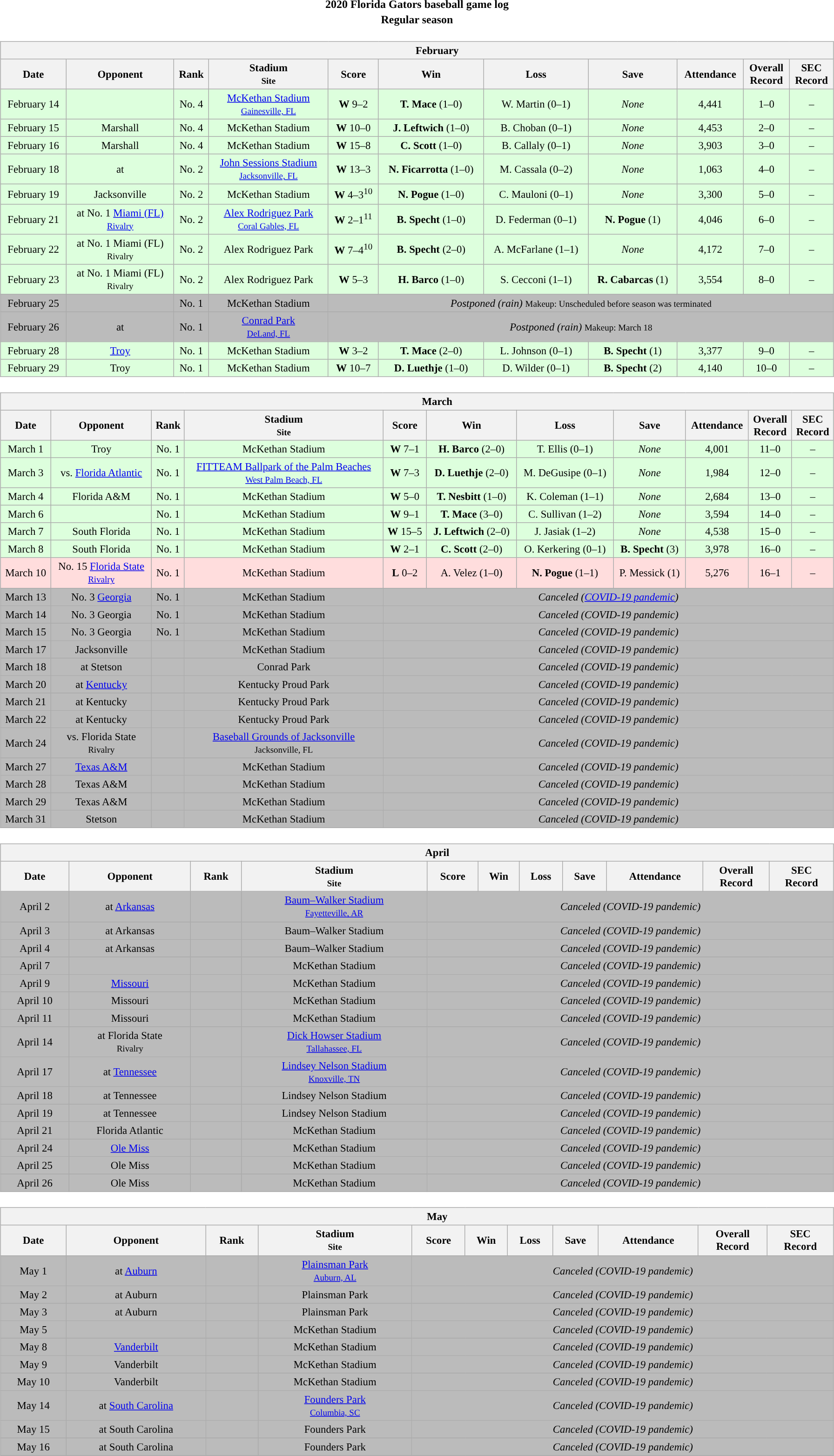<table class="toccolours" width=95% style="clear:both; margin:1.5em auto; text-align:center;">
<tr>
<th colspan=2>2020 Florida Gators baseball game log</th>
</tr>
<tr>
<th colspan=2>Regular season</th>
</tr>
<tr valign="top">
<td><br><table class="wikitable collapsible collapsed" style="margin:auto; width:100%; text-align:center; font-size:95%">
<tr>
<th colspan=12 style="padding-left:4em;">February</th>
</tr>
<tr>
<th>Date</th>
<th>Opponent</th>
<th>Rank</th>
<th>Stadium<br><small>Site</small></th>
<th>Score</th>
<th>Win</th>
<th>Loss</th>
<th>Save</th>
<th>Attendance</th>
<th>Overall<br>Record</th>
<th>SEC<br>Record</th>
</tr>
<tr align="center" bgcolor="#ddffdd">
<td>February 14</td>
<td></td>
<td>No. 4</td>
<td><a href='#'>McKethan Stadium</a><br><small><a href='#'>Gainesville, FL</a></small></td>
<td><strong>W</strong> 9–2</td>
<td><strong>T. Mace</strong> (1–0)</td>
<td>W. Martin (0–1)</td>
<td><em>None</em></td>
<td>4,441</td>
<td>1–0</td>
<td>–</td>
</tr>
<tr align="center" bgcolor="#ddffdd">
<td>February 15</td>
<td>Marshall</td>
<td>No. 4</td>
<td>McKethan Stadium</td>
<td><strong>W</strong> 10–0</td>
<td><strong>J. Leftwich</strong> (1–0)</td>
<td>B. Choban (0–1)</td>
<td><em>None</em></td>
<td>4,453</td>
<td>2–0</td>
<td>–</td>
</tr>
<tr align="center" bgcolor="#ddffdd">
<td>February 16</td>
<td>Marshall</td>
<td>No. 4</td>
<td>McKethan Stadium</td>
<td><strong>W</strong> 15–8</td>
<td><strong>C. Scott</strong> (1–0)</td>
<td>B. Callaly (0–1)</td>
<td><em>None</em></td>
<td>3,903</td>
<td>3–0</td>
<td>–</td>
</tr>
<tr align="center" bgcolor="ddffdd">
<td>February 18</td>
<td>at </td>
<td>No. 2</td>
<td><a href='#'>John Sessions Stadium</a><br><small><a href='#'>Jacksonville, FL</a></small></td>
<td><strong>W</strong> 13–3</td>
<td><strong>N. Ficarrotta</strong> (1–0)</td>
<td>M. Cassala (0–2)</td>
<td><em>None</em></td>
<td>1,063</td>
<td>4–0</td>
<td>–</td>
</tr>
<tr align="center" bgcolor="ddffdd">
<td>February 19</td>
<td>Jacksonville</td>
<td>No. 2</td>
<td>McKethan Stadium</td>
<td><strong>W</strong> 4–3<sup>10</sup></td>
<td><strong>N. Pogue</strong> (1–0)</td>
<td>C. Mauloni (0–1)</td>
<td><em>None</em></td>
<td>3,300</td>
<td>5–0</td>
<td>–</td>
</tr>
<tr align="center" bgcolor="ddffdd">
<td>February 21</td>
<td>at No. 1 <a href='#'>Miami (FL)</a><br><small><a href='#'>Rivalry</a></small></td>
<td>No. 2</td>
<td><a href='#'>Alex Rodriguez Park</a><br><small><a href='#'>Coral Gables, FL</a></small></td>
<td><strong>W</strong> 2–1<sup>11</sup></td>
<td><strong>B. Specht</strong> (1–0)</td>
<td>D. Federman (0–1)</td>
<td><strong>N. Pogue</strong> (1)</td>
<td>4,046</td>
<td>6–0</td>
<td>–</td>
</tr>
<tr align="center" bgcolor="ddffdd">
<td>February 22</td>
<td>at No. 1 Miami (FL)<br><small>Rivalry</small></td>
<td>No. 2</td>
<td>Alex Rodriguez Park</td>
<td><strong>W</strong> 7–4<sup>10</sup></td>
<td><strong>B. Specht</strong> (2–0)</td>
<td>A. McFarlane (1–1)</td>
<td><em>None</em></td>
<td>4,172</td>
<td>7–0</td>
<td>–</td>
</tr>
<tr align="center" bgcolor="ddffdd">
<td>February 23</td>
<td>at No. 1 Miami (FL)<br><small>Rivalry</small></td>
<td>No. 2</td>
<td>Alex Rodriguez Park</td>
<td><strong>W</strong> 5–3</td>
<td><strong>H. Barco</strong> (1–0)</td>
<td>S. Cecconi (1–1)</td>
<td><strong>R. Cabarcas</strong> (1)</td>
<td>3,554</td>
<td>8–0</td>
<td>–</td>
</tr>
<tr align="center" bgcolor="bbbbbb">
<td>February 25</td>
<td></td>
<td>No. 1</td>
<td>McKethan Stadium</td>
<td colspan=7><em>Postponed (rain)</em> <small>Makeup: Unscheduled before season was terminated</small></td>
</tr>
<tr align="center" bgcolor="bbbbbb">
<td>February 26</td>
<td>at </td>
<td>No. 1</td>
<td><a href='#'>Conrad Park</a><br><small><a href='#'>DeLand, FL</a></small></td>
<td colspan=7><em>Postponed (rain)</em> <small>Makeup: March 18</small></td>
</tr>
<tr align="center" bgcolor="ddffdd">
<td>February 28</td>
<td><a href='#'>Troy</a></td>
<td>No. 1</td>
<td>McKethan Stadium</td>
<td><strong>W</strong> 3–2</td>
<td><strong>T. Mace</strong> (2–0)</td>
<td>L. Johnson (0–1)</td>
<td><strong>B. Specht</strong> (1)</td>
<td>3,377</td>
<td>9–0</td>
<td>–</td>
</tr>
<tr align="center" bgcolor="ddffdd">
<td>February 29</td>
<td>Troy</td>
<td>No. 1</td>
<td>McKethan Stadium</td>
<td><strong>W</strong> 10–7</td>
<td><strong>D. Luethje</strong> (1–0)</td>
<td>D. Wilder (0–1)</td>
<td><strong>B. Specht</strong> (2)</td>
<td>4,140</td>
<td>10–0</td>
<td>–</td>
</tr>
</table>
</td>
</tr>
<tr>
<td><br><table class="wikitable collapsible collapsed" style="margin:auto; width:100%; text-align:center; font-size:95%">
<tr>
<th colspan=12 style="padding-left:4em;">March</th>
</tr>
<tr>
<th>Date</th>
<th>Opponent</th>
<th>Rank</th>
<th>Stadium<br><small>Site</small></th>
<th>Score</th>
<th>Win</th>
<th>Loss</th>
<th>Save</th>
<th>Attendance</th>
<th>Overall<br>Record</th>
<th>SEC<br>Record</th>
</tr>
<tr align="center" bgcolor="ddffdd">
<td>March 1</td>
<td>Troy</td>
<td>No. 1</td>
<td>McKethan Stadium</td>
<td><strong>W</strong> 7–1</td>
<td><strong>H. Barco</strong> (2–0)</td>
<td>T. Ellis (0–1)</td>
<td><em>None</em></td>
<td>4,001</td>
<td>11–0</td>
<td>–</td>
</tr>
<tr align="center" bgcolor="ddffdd">
<td>March 3</td>
<td>vs. <a href='#'>Florida Atlantic</a></td>
<td>No. 1</td>
<td><a href='#'>FITTEAM Ballpark of the Palm Beaches</a><br><small><a href='#'>West Palm Beach, FL</a></small></td>
<td><strong>W</strong> 7–3</td>
<td><strong>D. Luethje</strong> (2–0)</td>
<td>M. DeGusipe (0–1)</td>
<td><em>None</em></td>
<td>1,984</td>
<td>12–0</td>
<td>–</td>
</tr>
<tr align="center" bgcolor="ddffdd">
<td>March 4</td>
<td>Florida A&M</td>
<td>No. 1</td>
<td>McKethan Stadium</td>
<td><strong>W</strong> 5–0</td>
<td><strong>T. Nesbitt</strong> (1–0)</td>
<td>K. Coleman (1–1)</td>
<td><em>None</em></td>
<td>2,684</td>
<td>13–0</td>
<td>–</td>
</tr>
<tr align="center" bgcolor="ddffdd">
<td>March 6</td>
<td></td>
<td>No. 1</td>
<td>McKethan Stadium</td>
<td><strong>W</strong> 9–1</td>
<td><strong>T. Mace</strong> (3–0)</td>
<td>C. Sullivan (1–2)</td>
<td><em>None</em></td>
<td>3,594</td>
<td>14–0</td>
<td>–</td>
</tr>
<tr align="center" bgcolor="ddffdd">
<td>March 7</td>
<td>South Florida</td>
<td>No. 1</td>
<td>McKethan Stadium</td>
<td><strong>W</strong> 15–5</td>
<td><strong>J. Leftwich</strong> (2–0)</td>
<td>J. Jasiak (1–2)</td>
<td><em>None</em></td>
<td>4,538</td>
<td>15–0</td>
<td>–</td>
</tr>
<tr align="center" bgcolor="ddffdd">
<td>March 8</td>
<td>South Florida</td>
<td>No. 1</td>
<td>McKethan Stadium</td>
<td><strong>W</strong> 2–1</td>
<td><strong>C. Scott</strong> (2–0)</td>
<td>O. Kerkering (0–1)</td>
<td><strong>B. Specht</strong> (3)</td>
<td>3,978</td>
<td>16–0</td>
<td>–</td>
</tr>
<tr align="center" bgcolor="ffdddd">
<td>March 10</td>
<td>No. 15 <a href='#'>Florida State</a><br><small><a href='#'>Rivalry</a></small></td>
<td>No. 1</td>
<td>McKethan Stadium</td>
<td><strong>L</strong> 0–2</td>
<td>A. Velez (1–0)</td>
<td><strong>N. Pogue</strong> (1–1)</td>
<td>P. Messick (1)</td>
<td>5,276</td>
<td>16–1</td>
<td>–</td>
</tr>
<tr align="center" bgcolor="bbbbbb">
<td>March 13</td>
<td>No. 3 <a href='#'>Georgia</a></td>
<td>No. 1</td>
<td>McKethan Stadium</td>
<td colspan=7><em>Canceled (<a href='#'>COVID-19 pandemic</a>)</em></td>
</tr>
<tr align="center" bgcolor="bbbbbb">
<td>March 14</td>
<td>No. 3 Georgia</td>
<td>No. 1</td>
<td>McKethan Stadium</td>
<td colspan=7><em>Canceled (COVID-19 pandemic)</em></td>
</tr>
<tr align="center" bgcolor="bbbbbb">
<td>March 15</td>
<td>No. 3 Georgia</td>
<td>No. 1</td>
<td>McKethan Stadium</td>
<td colspan=7><em>Canceled (COVID-19 pandemic)</em></td>
</tr>
<tr align="center" bgcolor="bbbbbb">
<td>March 17</td>
<td>Jacksonville</td>
<td></td>
<td>McKethan Stadium</td>
<td colspan=7><em>Canceled (COVID-19 pandemic)</em></td>
</tr>
<tr align="center" bgcolor="bbbbbb">
<td>March 18</td>
<td>at Stetson</td>
<td></td>
<td>Conrad Park</td>
<td colspan=7><em>Canceled (COVID-19 pandemic)</em></td>
</tr>
<tr align="center" bgcolor="bbbbbb">
<td>March 20</td>
<td>at <a href='#'>Kentucky</a></td>
<td></td>
<td>Kentucky Proud Park</td>
<td colspan=7><em>Canceled (COVID-19 pandemic)</em></td>
</tr>
<tr align="center" bgcolor="bbbbbb">
<td>March 21</td>
<td>at Kentucky</td>
<td></td>
<td>Kentucky Proud Park</td>
<td colspan=7><em>Canceled (COVID-19 pandemic)</em></td>
</tr>
<tr align="center" bgcolor="bbbbbb">
<td>March 22</td>
<td>at Kentucky</td>
<td></td>
<td>Kentucky Proud Park</td>
<td colspan=7><em>Canceled (COVID-19 pandemic)</em></td>
</tr>
<tr align="center" bgcolor="bbbbbb">
<td>March 24</td>
<td>vs. Florida State<br><small>Rivalry</small></td>
<td></td>
<td><a href='#'>Baseball Grounds of Jacksonville</a><br><small>Jacksonville, FL</small></td>
<td colspan=7><em>Canceled (COVID-19 pandemic)</em></td>
</tr>
<tr align="center" bgcolor="bbbbbb">
<td>March 27</td>
<td><a href='#'>Texas A&M</a></td>
<td></td>
<td>McKethan Stadium</td>
<td colspan=7><em>Canceled (COVID-19 pandemic)</em></td>
</tr>
<tr align="center" bgcolor="bbbbbb">
<td>March 28</td>
<td>Texas A&M</td>
<td></td>
<td>McKethan Stadium</td>
<td colspan=7><em>Canceled (COVID-19 pandemic)</em></td>
</tr>
<tr align="center" bgcolor="bbbbbb">
<td>March 29</td>
<td>Texas A&M</td>
<td></td>
<td>McKethan Stadium</td>
<td colspan=7><em>Canceled (COVID-19 pandemic)</em></td>
</tr>
<tr align="center" bgcolor="bbbbbb">
<td>March 31</td>
<td>Stetson</td>
<td></td>
<td>McKethan Stadium</td>
<td colspan=7><em>Canceled (COVID-19 pandemic)</em></td>
</tr>
</table>
</td>
</tr>
<tr>
<td><br><table class="wikitable collapsible collapsed" style="margin:auto; width:100%; text-align:center; font-size:95%">
<tr>
<th colspan=12 style="padding-left:4em;">April</th>
</tr>
<tr>
<th>Date</th>
<th>Opponent</th>
<th>Rank</th>
<th>Stadium<br><small>Site</small></th>
<th>Score</th>
<th>Win</th>
<th>Loss</th>
<th>Save</th>
<th>Attendance</th>
<th>Overall<br>Record</th>
<th>SEC<br>Record</th>
</tr>
<tr align="center" bgcolor="bbbbbb">
<td>April 2</td>
<td>at <a href='#'>Arkansas</a></td>
<td></td>
<td><a href='#'>Baum–Walker Stadium</a><br><small><a href='#'>Fayetteville, AR</a></small></td>
<td colspan=7><em>Canceled (COVID-19 pandemic)</em></td>
</tr>
<tr align="center" bgcolor="bbbbbb">
<td>April 3</td>
<td>at Arkansas</td>
<td></td>
<td>Baum–Walker Stadium</td>
<td colspan=7><em>Canceled (COVID-19 pandemic)</em></td>
</tr>
<tr align="center" bgcolor="bbbbbb">
<td>April 4</td>
<td>at Arkansas</td>
<td></td>
<td>Baum–Walker Stadium</td>
<td colspan=7><em>Canceled (COVID-19 pandemic)</em></td>
</tr>
<tr align="center" bgcolor="bbbbbb">
<td>April 7</td>
<td></td>
<td></td>
<td>McKethan Stadium</td>
<td colspan=7><em>Canceled (COVID-19 pandemic)</em></td>
</tr>
<tr align="center" bgcolor="bbbbbb">
<td>April 9</td>
<td><a href='#'>Missouri</a></td>
<td></td>
<td>McKethan Stadium</td>
<td colspan=7><em>Canceled (COVID-19 pandemic)</em></td>
</tr>
<tr align="center" bgcolor="bbbbbb">
<td>April 10</td>
<td>Missouri</td>
<td></td>
<td>McKethan Stadium</td>
<td colspan=7><em>Canceled (COVID-19 pandemic)</em></td>
</tr>
<tr align="center" bgcolor="bbbbbb">
<td>April 11</td>
<td>Missouri</td>
<td></td>
<td>McKethan Stadium</td>
<td colspan=7><em>Canceled (COVID-19 pandemic)</em></td>
</tr>
<tr align="center" bgcolor="bbbbbb">
<td>April 14</td>
<td>at Florida State<br><small>Rivalry</small></td>
<td></td>
<td><a href='#'>Dick Howser Stadium</a><br><small><a href='#'>Tallahassee, FL</a></small></td>
<td colspan=7><em>Canceled (COVID-19 pandemic)</em></td>
</tr>
<tr align="center" bgcolor="bbbbbb">
<td>April 17</td>
<td>at <a href='#'>Tennessee</a></td>
<td></td>
<td><a href='#'>Lindsey Nelson Stadium</a><br><small><a href='#'>Knoxville, TN</a></small></td>
<td colspan=7><em>Canceled (COVID-19 pandemic)</em></td>
</tr>
<tr align="center" bgcolor="bbbbbb">
<td>April 18</td>
<td>at Tennessee</td>
<td></td>
<td>Lindsey Nelson Stadium</td>
<td colspan=7><em>Canceled (COVID-19 pandemic)</em></td>
</tr>
<tr align="center" bgcolor="bbbbbb">
<td>April 19</td>
<td>at Tennessee</td>
<td></td>
<td>Lindsey Nelson Stadium</td>
<td colspan=7><em>Canceled (COVID-19 pandemic)</em></td>
</tr>
<tr align="center" bgcolor="bbbbbb">
<td>April 21</td>
<td>Florida Atlantic</td>
<td></td>
<td>McKethan Stadium</td>
<td colspan=7><em>Canceled (COVID-19 pandemic)</em></td>
</tr>
<tr align="center" bgcolor="bbbbbb">
<td>April 24</td>
<td><a href='#'>Ole Miss</a></td>
<td></td>
<td>McKethan Stadium</td>
<td colspan=7><em>Canceled (COVID-19 pandemic)</em></td>
</tr>
<tr align="center" bgcolor="bbbbbb">
<td>April 25</td>
<td>Ole Miss</td>
<td></td>
<td>McKethan Stadium</td>
<td colspan=7><em>Canceled (COVID-19 pandemic)</em></td>
</tr>
<tr align="center" bgcolor="bbbbbb">
<td>April 26</td>
<td>Ole Miss</td>
<td></td>
<td>McKethan Stadium</td>
<td colspan=7><em>Canceled (COVID-19 pandemic)</em></td>
</tr>
</table>
</td>
</tr>
<tr>
<td><br><table class="wikitable collapsible collapsed" style="margin:auto; width:100%; text-align:center; font-size:95%">
<tr>
<th colspan=13 style="padding-left:4em;">May</th>
</tr>
<tr>
<th>Date</th>
<th>Opponent</th>
<th>Rank</th>
<th>Stadium<br><small>Site</small></th>
<th>Score</th>
<th>Win</th>
<th>Loss</th>
<th>Save</th>
<th>Attendance</th>
<th>Overall<br>Record</th>
<th>SEC<br>Record</th>
</tr>
<tr align="center" bgcolor="bbbbbb">
<td>May 1</td>
<td>at <a href='#'>Auburn</a></td>
<td></td>
<td><a href='#'>Plainsman Park</a><br><small><a href='#'>Auburn, AL</a></small></td>
<td colspan=7><em>Canceled (COVID-19 pandemic)</em></td>
</tr>
<tr align="center" bgcolor="bbbbbb">
<td>May 2</td>
<td>at Auburn</td>
<td></td>
<td>Plainsman Park</td>
<td colspan=7><em>Canceled (COVID-19 pandemic)</em></td>
</tr>
<tr align="center" bgcolor="bbbbbb">
<td>May 3</td>
<td>at Auburn</td>
<td></td>
<td>Plainsman Park</td>
<td colspan=7><em>Canceled (COVID-19 pandemic)</em></td>
</tr>
<tr align="center" bgcolor="bbbbbb">
<td>May 5</td>
<td></td>
<td></td>
<td>McKethan Stadium</td>
<td colspan=7><em>Canceled (COVID-19 pandemic)</em></td>
</tr>
<tr align="center" bgcolor="bbbbbb">
<td>May 8</td>
<td><a href='#'>Vanderbilt</a></td>
<td></td>
<td>McKethan Stadium</td>
<td colspan=7><em>Canceled (COVID-19 pandemic)</em></td>
</tr>
<tr align="center" bgcolor="bbbbbb">
<td>May 9</td>
<td>Vanderbilt</td>
<td></td>
<td>McKethan Stadium</td>
<td colspan=7><em>Canceled (COVID-19 pandemic)</em></td>
</tr>
<tr align="center" bgcolor="bbbbbb">
<td>May 10</td>
<td>Vanderbilt</td>
<td></td>
<td>McKethan Stadium</td>
<td colspan=7><em>Canceled (COVID-19 pandemic)</em></td>
</tr>
<tr align="center" bgcolor="bbbbbb">
<td>May 14</td>
<td>at <a href='#'>South Carolina</a></td>
<td></td>
<td><a href='#'>Founders Park</a><br><small><a href='#'>Columbia, SC</a></small></td>
<td colspan=7><em>Canceled (COVID-19 pandemic)</em></td>
</tr>
<tr align="center" bgcolor="bbbbbb">
<td>May 15</td>
<td>at South Carolina</td>
<td></td>
<td>Founders Park</td>
<td colspan=7><em>Canceled (COVID-19 pandemic)</em></td>
</tr>
<tr align="center" bgcolor="bbbbbb">
<td>May 16</td>
<td>at South Carolina</td>
<td></td>
<td>Founders Park</td>
<td colspan=7><em>Canceled (COVID-19 pandemic)</em></td>
</tr>
<tr align="center" bgcolor="bbbbbb">
</tr>
</table>
</td>
</tr>
</table>
